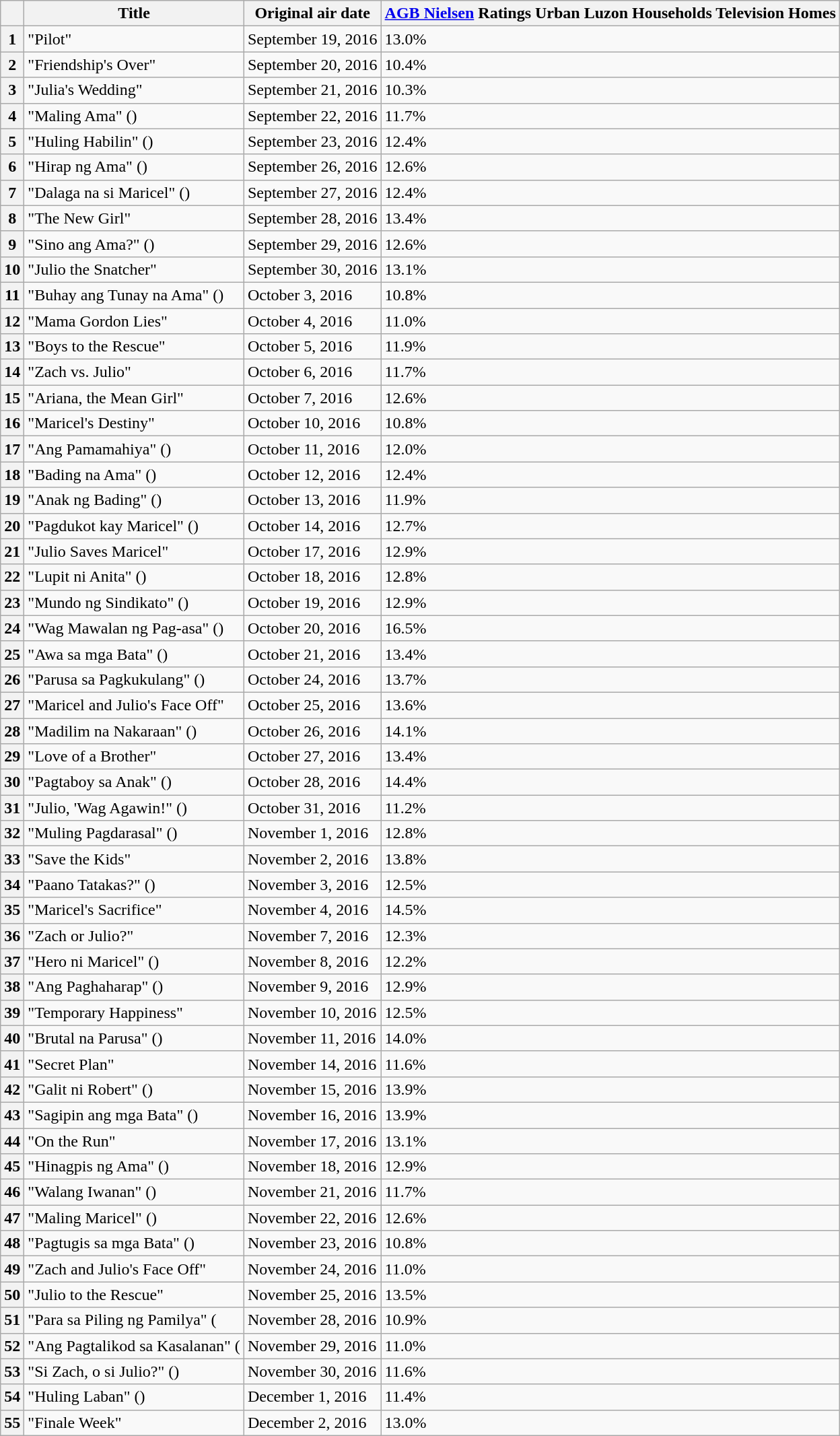<table class="wikitable">
<tr>
<th></th>
<th>Title</th>
<th>Original air date</th>
<th><a href='#'>AGB Nielsen</a> Ratings Urban Luzon Households Television Homes</th>
</tr>
<tr>
<th>1</th>
<td>"Pilot"</td>
<td>September 19, 2016</td>
<td>13.0%</td>
</tr>
<tr>
<th>2</th>
<td>"Friendship's Over"</td>
<td>September 20, 2016</td>
<td>10.4%</td>
</tr>
<tr>
<th>3</th>
<td>"Julia's Wedding"</td>
<td>September 21, 2016</td>
<td>10.3%</td>
</tr>
<tr>
<th>4</th>
<td>"Maling Ama" ()</td>
<td>September 22, 2016</td>
<td>11.7%</td>
</tr>
<tr>
<th>5</th>
<td>"Huling Habilin" ()</td>
<td>September 23, 2016</td>
<td>12.4%</td>
</tr>
<tr>
<th>6</th>
<td>"Hirap ng Ama" ()</td>
<td>September 26, 2016</td>
<td>12.6%</td>
</tr>
<tr>
<th>7</th>
<td>"Dalaga na si Maricel" ()</td>
<td>September 27, 2016</td>
<td>12.4%</td>
</tr>
<tr>
<th>8</th>
<td>"The New Girl"</td>
<td>September 28, 2016</td>
<td>13.4%</td>
</tr>
<tr>
<th>9</th>
<td>"Sino ang Ama?" ()</td>
<td>September 29, 2016</td>
<td>12.6%</td>
</tr>
<tr>
<th>10</th>
<td>"Julio the Snatcher"</td>
<td>September 30, 2016</td>
<td>13.1%</td>
</tr>
<tr>
<th>11</th>
<td>"Buhay ang Tunay na Ama" ()</td>
<td>October 3, 2016</td>
<td>10.8%</td>
</tr>
<tr>
<th>12</th>
<td>"Mama Gordon Lies"</td>
<td>October 4, 2016</td>
<td>11.0%</td>
</tr>
<tr>
<th>13</th>
<td>"Boys to the Rescue"</td>
<td>October 5, 2016</td>
<td>11.9%</td>
</tr>
<tr>
<th>14</th>
<td>"Zach vs. Julio"</td>
<td>October 6, 2016</td>
<td>11.7%</td>
</tr>
<tr>
<th>15</th>
<td>"Ariana, the Mean Girl"</td>
<td>October 7, 2016</td>
<td>12.6%</td>
</tr>
<tr>
<th>16</th>
<td>"Maricel's Destiny"</td>
<td>October 10, 2016</td>
<td>10.8%</td>
</tr>
<tr>
<th>17</th>
<td>"Ang Pamamahiya" ()</td>
<td>October 11, 2016</td>
<td>12.0%</td>
</tr>
<tr>
<th>18</th>
<td>"Bading na Ama" ()</td>
<td>October 12, 2016</td>
<td>12.4%</td>
</tr>
<tr>
<th>19</th>
<td>"Anak ng Bading" ()</td>
<td>October 13, 2016</td>
<td>11.9%</td>
</tr>
<tr>
<th>20</th>
<td>"Pagdukot kay Maricel" ()</td>
<td>October 14, 2016</td>
<td>12.7%</td>
</tr>
<tr>
<th>21</th>
<td>"Julio Saves Maricel"</td>
<td>October 17, 2016</td>
<td>12.9%</td>
</tr>
<tr>
<th>22</th>
<td>"Lupit ni Anita" ()</td>
<td>October 18, 2016</td>
<td>12.8%</td>
</tr>
<tr>
<th>23</th>
<td>"Mundo ng Sindikato" ()</td>
<td>October 19, 2016</td>
<td>12.9%</td>
</tr>
<tr>
<th>24</th>
<td>"Wag Mawalan ng Pag-asa" ()</td>
<td>October 20, 2016</td>
<td>16.5%</td>
</tr>
<tr>
<th>25</th>
<td>"Awa sa mga Bata" ()</td>
<td>October 21, 2016</td>
<td>13.4%</td>
</tr>
<tr>
<th>26</th>
<td>"Parusa sa Pagkukulang" ()</td>
<td>October 24, 2016</td>
<td>13.7%</td>
</tr>
<tr>
<th>27</th>
<td>"Maricel and Julio's Face Off"</td>
<td>October 25, 2016</td>
<td>13.6%</td>
</tr>
<tr>
<th>28</th>
<td>"Madilim na Nakaraan" ()</td>
<td>October 26, 2016</td>
<td>14.1%</td>
</tr>
<tr>
<th>29</th>
<td>"Love of a Brother"</td>
<td>October 27, 2016</td>
<td>13.4%</td>
</tr>
<tr>
<th>30</th>
<td>"Pagtaboy sa Anak" ()</td>
<td>October 28, 2016</td>
<td>14.4%</td>
</tr>
<tr>
<th>31</th>
<td>"Julio, 'Wag Agawin!" ()</td>
<td>October 31, 2016</td>
<td>11.2%</td>
</tr>
<tr>
<th>32</th>
<td>"Muling Pagdarasal" ()</td>
<td>November 1, 2016</td>
<td>12.8%</td>
</tr>
<tr>
<th>33</th>
<td>"Save the Kids"</td>
<td>November 2, 2016</td>
<td>13.8%</td>
</tr>
<tr>
<th>34</th>
<td>"Paano Tatakas?" ()</td>
<td>November 3, 2016</td>
<td>12.5%</td>
</tr>
<tr>
<th>35</th>
<td>"Maricel's Sacrifice"</td>
<td>November 4, 2016</td>
<td>14.5%</td>
</tr>
<tr>
<th>36</th>
<td>"Zach or Julio?"</td>
<td>November 7, 2016</td>
<td>12.3%</td>
</tr>
<tr>
<th>37</th>
<td>"Hero ni Maricel" ()</td>
<td>November 8, 2016</td>
<td>12.2%</td>
</tr>
<tr>
<th>38</th>
<td>"Ang Paghaharap" ()</td>
<td>November 9, 2016</td>
<td>12.9%</td>
</tr>
<tr>
<th>39</th>
<td>"Temporary Happiness"</td>
<td>November 10, 2016</td>
<td>12.5%</td>
</tr>
<tr>
<th>40</th>
<td>"Brutal na Parusa" ()</td>
<td>November 11, 2016</td>
<td>14.0%</td>
</tr>
<tr>
<th>41</th>
<td>"Secret Plan"</td>
<td>November 14, 2016</td>
<td>11.6%</td>
</tr>
<tr>
<th>42</th>
<td>"Galit ni Robert" ()</td>
<td>November 15, 2016</td>
<td>13.9%</td>
</tr>
<tr>
<th>43</th>
<td>"Sagipin ang mga Bata" ()</td>
<td>November 16, 2016</td>
<td>13.9%</td>
</tr>
<tr>
<th>44</th>
<td>"On the Run"</td>
<td>November 17, 2016</td>
<td>13.1%</td>
</tr>
<tr>
<th>45</th>
<td>"Hinagpis ng Ama" ()</td>
<td>November 18, 2016</td>
<td>12.9%</td>
</tr>
<tr>
<th>46</th>
<td>"Walang Iwanan" ()</td>
<td>November 21, 2016</td>
<td>11.7%</td>
</tr>
<tr>
<th>47</th>
<td>"Maling Maricel" ()</td>
<td>November 22, 2016</td>
<td>12.6%</td>
</tr>
<tr>
<th>48</th>
<td>"Pagtugis sa mga Bata" ()</td>
<td>November 23, 2016</td>
<td>10.8%</td>
</tr>
<tr>
<th>49</th>
<td>"Zach and Julio's Face Off"</td>
<td>November 24, 2016</td>
<td>11.0%</td>
</tr>
<tr>
<th>50</th>
<td>"Julio to the Rescue"</td>
<td>November 25, 2016</td>
<td>13.5%</td>
</tr>
<tr>
<th>51</th>
<td>"Para sa Piling ng Pamilya" (</td>
<td>November 28, 2016</td>
<td>10.9%</td>
</tr>
<tr>
<th>52</th>
<td>"Ang Pagtalikod sa Kasalanan" (</td>
<td>November 29, 2016</td>
<td>11.0%</td>
</tr>
<tr>
<th>53</th>
<td>"Si Zach, o si Julio?" ()</td>
<td>November 30, 2016</td>
<td>11.6%</td>
</tr>
<tr>
<th>54</th>
<td>"Huling Laban" ()</td>
<td>December 1, 2016</td>
<td>11.4%</td>
</tr>
<tr>
<th>55</th>
<td>"Finale Week"</td>
<td>December 2, 2016</td>
<td>13.0%</td>
</tr>
</table>
